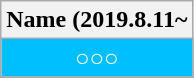<table class="wikitable" style="text-align:center;">
<tr>
<th>Name (2019.8.11~</th>
</tr>
<tr>
<td style="background:#00bfff; color:#ffffff;"><strong>○○○</strong></td>
</tr>
<tr>
</tr>
</table>
